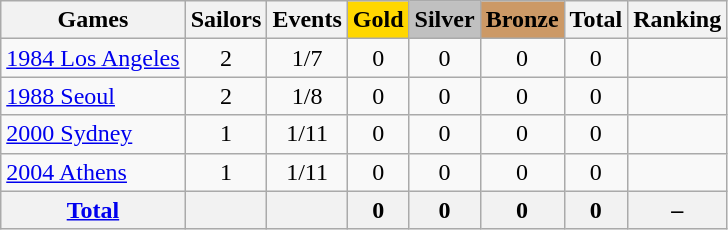<table class="wikitable sortable" style="text-align:center">
<tr>
<th>Games</th>
<th>Sailors</th>
<th>Events</th>
<th style="background-color:gold;">Gold</th>
<th style="background-color:silver;">Silver</th>
<th style="background-color:#c96;">Bronze</th>
<th>Total</th>
<th>Ranking</th>
</tr>
<tr>
<td align=left><a href='#'>1984 Los Angeles</a></td>
<td>2</td>
<td>1/7</td>
<td>0</td>
<td>0</td>
<td>0</td>
<td>0</td>
<td></td>
</tr>
<tr>
<td align=left><a href='#'>1988 Seoul</a></td>
<td>2</td>
<td>1/8</td>
<td>0</td>
<td>0</td>
<td>0</td>
<td>0</td>
<td></td>
</tr>
<tr>
<td align=left><a href='#'>2000 Sydney</a></td>
<td>1</td>
<td>1/11</td>
<td>0</td>
<td>0</td>
<td>0</td>
<td>0</td>
<td></td>
</tr>
<tr>
<td align=left><a href='#'>2004 Athens</a></td>
<td>1</td>
<td>1/11</td>
<td>0</td>
<td>0</td>
<td>0</td>
<td>0</td>
<td></td>
</tr>
<tr>
<th><a href='#'>Total</a></th>
<th></th>
<th></th>
<th>0</th>
<th>0</th>
<th>0</th>
<th>0</th>
<th>–</th>
</tr>
</table>
